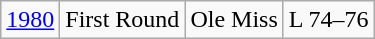<table class="wikitable">
<tr align="center">
<td><a href='#'>1980</a></td>
<td>First Round</td>
<td>Ole Miss</td>
<td>L 74–76</td>
</tr>
</table>
